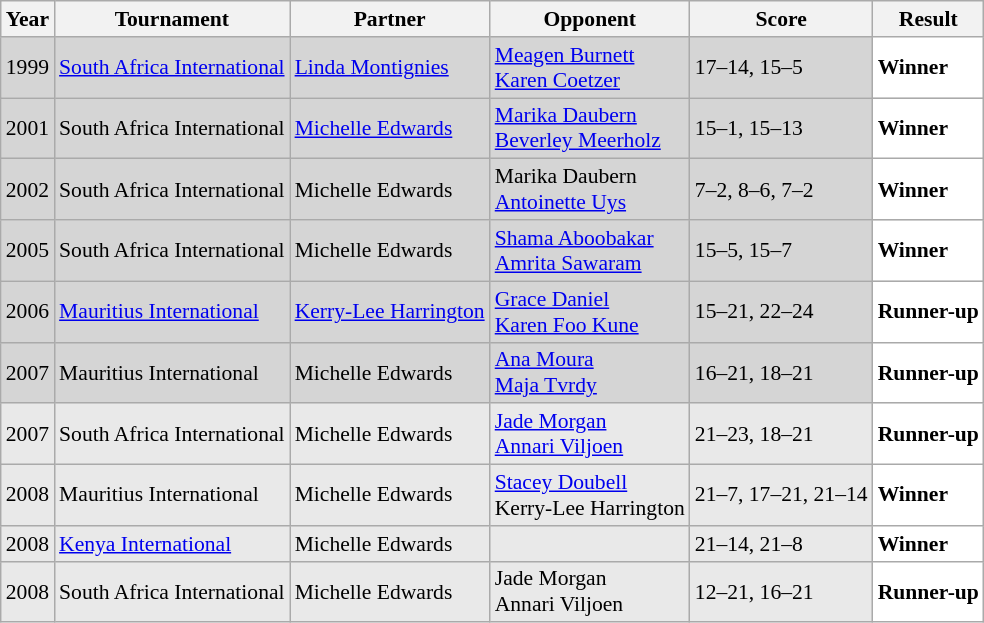<table class="sortable wikitable" style="font-size: 90%;">
<tr>
<th>Year</th>
<th>Tournament</th>
<th>Partner</th>
<th>Opponent</th>
<th>Score</th>
<th>Result</th>
</tr>
<tr style="background:#D5D5D5">
<td align="center">1999</td>
<td align="left"><a href='#'>South Africa International</a></td>
<td align="left"> <a href='#'>Linda Montignies</a></td>
<td align="left"> <a href='#'>Meagen Burnett</a><br> <a href='#'>Karen Coetzer</a></td>
<td align="left">17–14, 15–5</td>
<td style="text-align:left; background:white"> <strong>Winner</strong></td>
</tr>
<tr style="background:#D5D5D5">
<td align="center">2001</td>
<td align="left">South Africa International</td>
<td align="left"> <a href='#'>Michelle Edwards</a></td>
<td align="left"> <a href='#'>Marika Daubern</a><br> <a href='#'>Beverley Meerholz</a></td>
<td align="left">15–1, 15–13</td>
<td style="text-align:left; background:white"> <strong>Winner</strong></td>
</tr>
<tr style="background:#D5D5D5">
<td align="center">2002</td>
<td align="left">South Africa International</td>
<td align="left"> Michelle Edwards</td>
<td align="left"> Marika Daubern<br> <a href='#'>Antoinette Uys</a></td>
<td align="left">7–2, 8–6, 7–2</td>
<td style="text-align:left; background:white"> <strong>Winner</strong></td>
</tr>
<tr style="background:#D5D5D5">
<td align="center">2005</td>
<td align="left">South Africa International</td>
<td align="left"> Michelle Edwards</td>
<td align="left"> <a href='#'>Shama Aboobakar</a><br> <a href='#'>Amrita Sawaram</a></td>
<td align="left">15–5, 15–7</td>
<td style="text-align:left; background:white"> <strong>Winner</strong></td>
</tr>
<tr style="background:#D5D5D5">
<td align="center">2006</td>
<td align="left"><a href='#'>Mauritius International</a></td>
<td align="left"> <a href='#'>Kerry-Lee Harrington</a></td>
<td align="left"> <a href='#'>Grace Daniel</a><br> <a href='#'>Karen Foo Kune</a></td>
<td align="left">15–21, 22–24</td>
<td style="text-align:left; background:white"> <strong>Runner-up</strong></td>
</tr>
<tr style="background:#D5D5D5">
<td align="center">2007</td>
<td align="left">Mauritius International</td>
<td align="left"> Michelle Edwards</td>
<td align="left"> <a href='#'>Ana Moura</a><br> <a href='#'>Maja Tvrdy</a></td>
<td align="left">16–21, 18–21</td>
<td style="text-align:left; background:white"> <strong>Runner-up</strong></td>
</tr>
<tr style="background:#E9E9E9">
<td align="center">2007</td>
<td align="left">South Africa International</td>
<td align="left"> Michelle Edwards</td>
<td align="left"> <a href='#'>Jade Morgan</a><br> <a href='#'>Annari Viljoen</a></td>
<td align="left">21–23, 18–21</td>
<td style="text-align:left; background:white"> <strong>Runner-up</strong></td>
</tr>
<tr style="background:#E9E9E9">
<td align="center">2008</td>
<td align="left">Mauritius International</td>
<td align="left"> Michelle Edwards</td>
<td align="left"> <a href='#'>Stacey Doubell</a><br> Kerry-Lee Harrington</td>
<td align="left">21–7, 17–21, 21–14</td>
<td style="text-align:left; background:white"> <strong>Winner</strong></td>
</tr>
<tr style="background:#E9E9E9">
<td align="center">2008</td>
<td align="left"><a href='#'>Kenya International</a></td>
<td align="left"> Michelle Edwards</td>
<td align="left"><br></td>
<td align="left">21–14, 21–8</td>
<td style="text-align:left; background:white"> <strong>Winner</strong></td>
</tr>
<tr style="background:#E9E9E9">
<td align="center">2008</td>
<td align="left">South Africa International</td>
<td align="left"> Michelle Edwards</td>
<td align="left"> Jade Morgan<br> Annari Viljoen</td>
<td align="left">12–21, 16–21</td>
<td style="text-align:left; background:white"> <strong>Runner-up</strong></td>
</tr>
</table>
